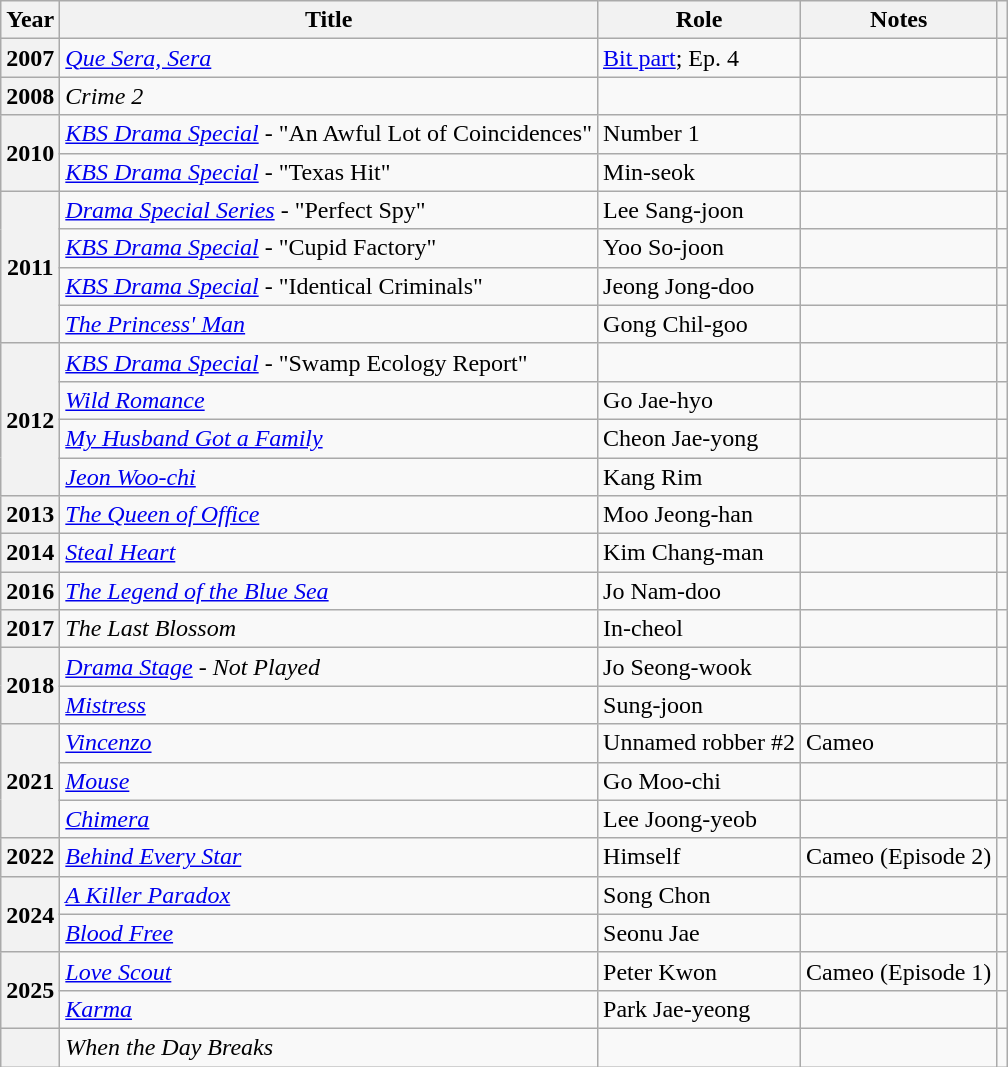<table class="wikitable plainrowheaders sortable">
<tr>
<th scope="col">Year</th>
<th scope="col">Title</th>
<th scope="col">Role</th>
<th scope="col" class="unsortable">Notes</th>
<th scope="col" class="unsortable"></th>
</tr>
<tr>
<th scope="row">2007</th>
<td><em><a href='#'>Que Sera, Sera</a></em></td>
<td><a href='#'>Bit part</a>; Ep. 4</td>
<td></td>
<td></td>
</tr>
<tr>
<th scope="row">2008</th>
<td><em>Crime 2</em></td>
<td></td>
<td></td>
<td></td>
</tr>
<tr>
<th scope="row" rowspan=2>2010</th>
<td><em><a href='#'>KBS Drama Special</a></em> - "An Awful Lot of Coincidences"</td>
<td>Number 1</td>
<td></td>
<td></td>
</tr>
<tr>
<td><em><a href='#'>KBS Drama Special</a></em> -  "Texas Hit"</td>
<td>Min-seok</td>
<td></td>
<td></td>
</tr>
<tr>
<th scope="row" rowspan=4>2011</th>
<td><em><a href='#'>Drama Special Series</a></em> -  "Perfect Spy"</td>
<td>Lee Sang-joon</td>
<td></td>
<td></td>
</tr>
<tr>
<td><em><a href='#'>KBS Drama Special</a></em> - "Cupid Factory"</td>
<td>Yoo So-joon</td>
<td></td>
<td></td>
</tr>
<tr>
<td><em><a href='#'>KBS Drama Special</a></em>  - "Identical Criminals"</td>
<td>Jeong Jong-doo</td>
<td></td>
<td></td>
</tr>
<tr>
<td><em><a href='#'>The Princess' Man</a></em></td>
<td>Gong Chil-goo</td>
<td></td>
<td></td>
</tr>
<tr>
<th scope="row" rowspan=4>2012</th>
<td><em><a href='#'>KBS Drama Special</a></em> - "Swamp Ecology Report"</td>
<td></td>
<td></td>
<td></td>
</tr>
<tr>
<td><em><a href='#'>Wild Romance</a></em></td>
<td>Go Jae-hyo</td>
<td></td>
<td></td>
</tr>
<tr>
<td><em><a href='#'>My Husband Got a Family</a></em></td>
<td>Cheon Jae-yong</td>
<td></td>
<td></td>
</tr>
<tr>
<td><em><a href='#'>Jeon Woo-chi</a></em></td>
<td>Kang Rim</td>
<td></td>
<td></td>
</tr>
<tr>
<th scope="row">2013</th>
<td><em><a href='#'>The Queen of Office</a></em></td>
<td>Moo Jeong-han</td>
<td></td>
<td></td>
</tr>
<tr>
<th scope="row">2014</th>
<td><em><a href='#'>Steal Heart</a></em></td>
<td>Kim Chang-man</td>
<td></td>
<td style="text-align:center"></td>
</tr>
<tr>
<th scope="row">2016</th>
<td><em><a href='#'>The Legend of the Blue Sea</a></em></td>
<td>Jo Nam-doo</td>
<td></td>
<td style="text-align:center"></td>
</tr>
<tr>
<th scope="row">2017</th>
<td><em>The Last Blossom</em></td>
<td>In-cheol</td>
<td></td>
<td></td>
</tr>
<tr>
<th scope="row" rowspan=2>2018</th>
<td><em><a href='#'>Drama Stage</a> - Not Played</em></td>
<td>Jo Seong-wook</td>
<td></td>
<td></td>
</tr>
<tr>
<td><em><a href='#'>Mistress</a></em></td>
<td>Sung-joon</td>
<td></td>
<td style="text-align:center"></td>
</tr>
<tr>
<th scope="row" rowspan=3>2021</th>
<td><em><a href='#'>Vincenzo</a></em></td>
<td>Unnamed robber #2</td>
<td>Cameo</td>
<td style="text-align:center"></td>
</tr>
<tr>
<td><em><a href='#'>Mouse</a></em></td>
<td>Go Moo-chi</td>
<td></td>
<td style="text-align:center"></td>
</tr>
<tr>
<td><em><a href='#'>Chimera</a></em></td>
<td>Lee Joong-yeob</td>
<td></td>
<td style="text-align:center"></td>
</tr>
<tr>
<th scope="row">2022</th>
<td><em><a href='#'>Behind Every Star</a></em></td>
<td>Himself</td>
<td>Cameo (Episode 2)</td>
<td style="text-align:center"></td>
</tr>
<tr>
<th scope="row" rowspan="2">2024</th>
<td><em><a href='#'>A Killer Paradox</a></em></td>
<td>Song Chon</td>
<td></td>
<td style="text-align:center"></td>
</tr>
<tr>
<td><em><a href='#'>Blood Free</a></em></td>
<td>Seonu Jae</td>
<td></td>
<td style="text-align:center"></td>
</tr>
<tr>
<th scope="row" rowspan="2">2025</th>
<td><em><a href='#'>Love Scout</a></em></td>
<td>Peter Kwon</td>
<td>Cameo (Episode 1)</td>
<td style="text-align:center"></td>
</tr>
<tr>
<td><em><a href='#'>Karma</a></em></td>
<td>Park Jae-yeong</td>
<td></td>
<td style="text-align:center"></td>
</tr>
<tr>
<th scope="row"></th>
<td><em>When the Day Breaks</em></td>
<td></td>
<td></td>
<td style="text-align:center"></td>
</tr>
</table>
